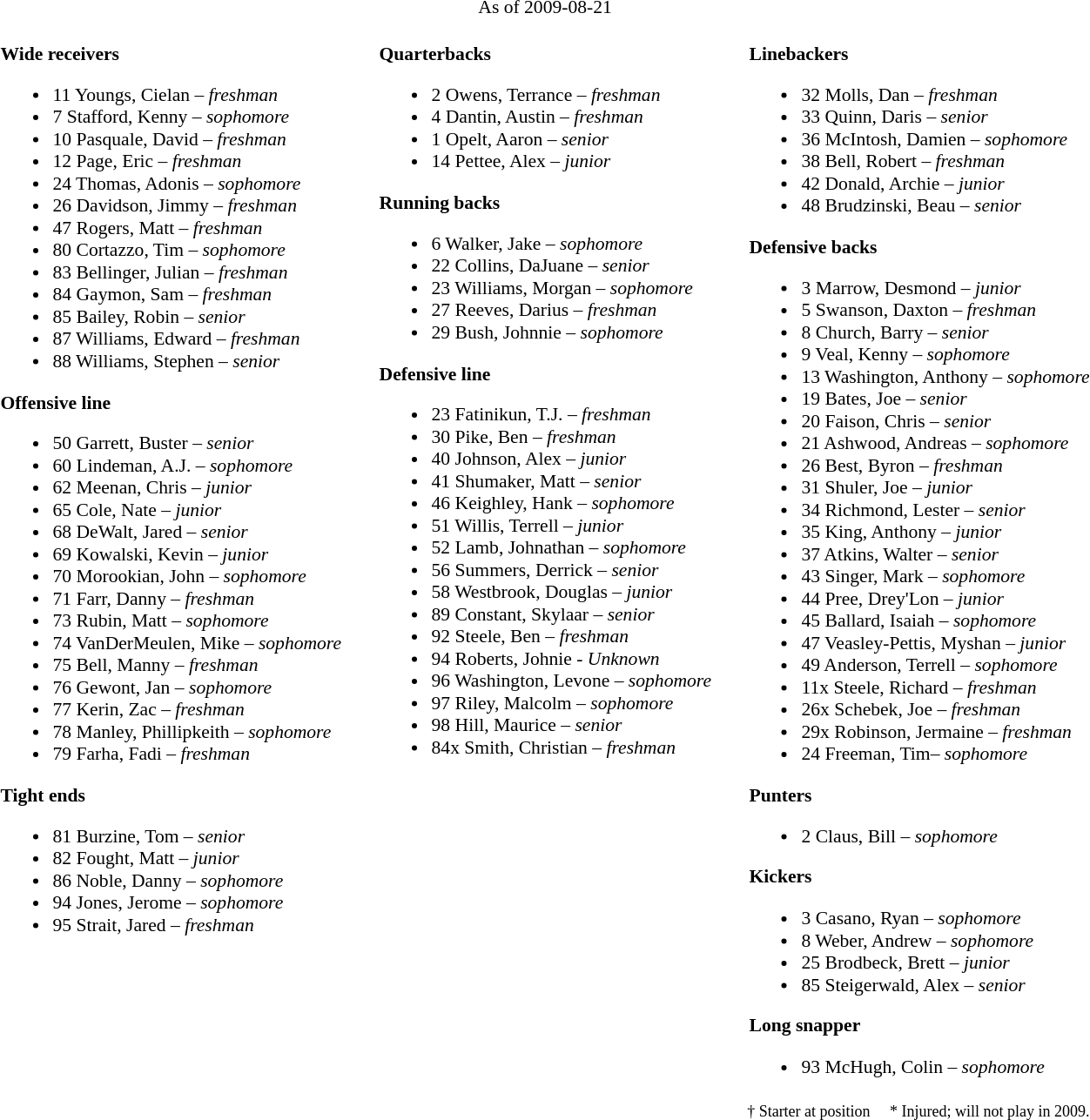<table class="toccolours" style="border-collapse:collapse; font-size:90%;">
<tr>
<td colspan="7" align="center">As of 2009-08-21</td>
</tr>
<tr>
<td valign="top"><br><strong>Wide receivers</strong><ul><li>11 Youngs, Cielan – <em> freshman</em></li><li>7 Stafford, Kenny – <em>sophomore</em></li><li>10 Pasquale, David – <em> freshman</em></li><li>12 Page, Eric – <em>freshman</em></li><li>24 Thomas, Adonis – <em>sophomore</em></li><li>26 Davidson, Jimmy – <em> freshman</em></li><li>47 Rogers, Matt – <em> freshman</em></li><li>80 Cortazzo, Tim – <em>sophomore</em></li><li>83 Bellinger, Julian – <em>freshman</em></li><li>84 Gaymon, Sam – <em> freshman</em></li><li>85 Bailey, Robin – <em>senior</em></li><li>87 Williams, Edward – <em>freshman</em></li><li>88 Williams, Stephen – <em>senior</em></li></ul><strong>Offensive line</strong><ul><li>50 Garrett, Buster – <em>senior</em></li><li>60 Lindeman, A.J. – <em>sophomore</em></li><li>62 Meenan, Chris – <em>junior</em></li><li>65 Cole, Nate – <em>junior</em></li><li>68 DeWalt, Jared – <em>senior</em></li><li>69 Kowalski, Kevin – <em>junior</em></li><li>70 Morookian, John – <em>sophomore</em></li><li>71 Farr, Danny – <em> freshman</em></li><li>73 Rubin, Matt – <em>sophomore</em></li><li>74 VanDerMeulen, Mike – <em>sophomore</em></li><li>75 Bell, Manny – <em>freshman</em></li><li>76 Gewont, Jan – <em>sophomore</em></li><li>77 Kerin, Zac – <em>freshman</em></li><li>78 Manley, Phillipkeith – <em>sophomore</em></li><li>79 Farha, Fadi – <em> freshman</em></li></ul><strong>Tight ends</strong><ul><li>81 Burzine, Tom – <em>senior</em></li><li>82 Fought, Matt – <em>junior</em></li><li>86 Noble, Danny – <em>sophomore</em></li><li>94 Jones, Jerome – <em>sophomore</em></li><li>95 Strait, Jared – <em> freshman</em></li></ul></td>
<td width="25"> </td>
<td valign="top"><br><strong>Quarterbacks</strong><ul><li>2 Owens, Terrance – <em>freshman</em></li><li>4 Dantin, Austin – <em>freshman</em></li><li>1 Opelt, Aaron – <em>senior</em></li><li>14 Pettee, Alex – <em>junior</em></li></ul><strong>Running backs</strong><ul><li>6 Walker, Jake – <em>sophomore</em></li><li>22 Collins, DaJuane – <em>senior</em></li><li>23 Williams, Morgan – <em>sophomore</em></li><li>27 Reeves, Darius – <em>freshman</em></li><li>29 Bush, Johnnie – <em>sophomore</em></li></ul><strong>Defensive line</strong><ul><li>23 Fatinikun, T.J. – <em>freshman</em></li><li>30 Pike, Ben – <em>freshman</em></li><li>40 Johnson, Alex – <em>junior</em></li><li>41 Shumaker, Matt – <em>senior</em></li><li>46 Keighley, Hank – <em>sophomore</em></li><li>51 Willis, Terrell – <em>junior</em></li><li>52 Lamb, Johnathan – <em>sophomore</em></li><li>56 Summers, Derrick – <em>senior</em></li><li>58 Westbrook, Douglas – <em>junior</em></li><li>89 Constant, Skylaar – <em>senior</em></li><li>92 Steele, Ben – <em>freshman</em></li><li>94 Roberts, Johnie - <em>Unknown</em></li><li>96 Washington, Levone – <em>sophomore</em></li><li>97 Riley, Malcolm – <em>sophomore</em></li><li>98 Hill, Maurice – <em>senior</em></li><li>84x Smith, Christian – <em>freshman</em></li></ul></td>
<td width="25"> </td>
<td valign="top"><br><strong>Linebackers</strong><ul><li>32 Molls, Dan – <em>freshman</em></li><li>33 Quinn, Daris – <em>senior</em></li><li>36 McIntosh, Damien – <em>sophomore</em></li><li>38 Bell, Robert – <em>freshman</em></li><li>42 Donald, Archie – <em>junior</em></li><li>48 Brudzinski, Beau – <em>senior</em></li></ul><strong>Defensive backs</strong><ul><li>3 Marrow, Desmond – <em>junior</em></li><li>5 Swanson, Daxton – <em>freshman</em></li><li>8 Church, Barry – <em>senior</em></li><li>9 Veal, Kenny – <em>sophomore</em></li><li>13 Washington, Anthony – <em>sophomore</em></li><li>19 Bates, Joe – <em>senior</em></li><li>20 Faison, Chris – <em>senior</em></li><li>21 Ashwood, Andreas – <em>sophomore</em></li><li>26 Best, Byron – <em>freshman</em></li><li>31 Shuler, Joe – <em>junior</em></li><li>34 Richmond, Lester – <em>senior</em></li><li>35 King, Anthony – <em>junior</em></li><li>37 Atkins, Walter – <em>senior</em></li><li>43 Singer, Mark – <em>sophomore</em></li><li>44 Pree, Drey'Lon – <em>junior</em></li><li>45 Ballard, Isaiah – <em>sophomore</em></li><li>47 Veasley-Pettis, Myshan – <em>junior</em></li><li>49 Anderson, Terrell – <em>sophomore</em></li><li>11x Steele, Richard – <em>freshman</em></li><li>26x Schebek, Joe – <em> freshman</em></li><li>29x Robinson, Jermaine – <em>freshman</em></li><li>24  Freeman, Tim– <em>sophomore</em></li></ul><strong>Punters</strong><ul><li>2 Claus, Bill – <em>sophomore</em></li></ul><strong>Kickers</strong><ul><li>3 Casano, Ryan – <em>sophomore</em></li><li>8 Weber, Andrew – <em>sophomore</em></li><li>25 Brodbeck, Brett – <em>junior</em></li><li>85 Steigerwald, Alex – <em>senior</em></li></ul><strong>Long snapper</strong><ul><li>93 McHugh, Colin – <em>sophomore</em></li></ul></td>
</tr>
<tr>
<td colspan="5" valign="bottom" align="right"><small>† Starter at position     * Injured; will not play in 2009.</small></td>
</tr>
</table>
